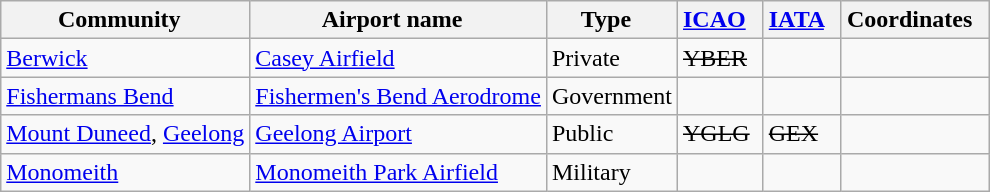<table class="wikitable sortable" style="width:auto;">
<tr>
<th width="*"><strong>Community</strong>  </th>
<th width="*"><strong>Airport name</strong>  </th>
<th width="*"><strong>Type</strong>  </th>
<th width="*"><strong><a href='#'>ICAO</a></strong>  </th>
<th width="*"><strong><a href='#'>IATA</a></strong>  </th>
<th width="*"><strong>Coordinates</strong>  </th>
</tr>
<tr>
<td><a href='#'>Berwick</a></td>
<td><a href='#'>Casey Airfield</a></td>
<td>Private</td>
<td><s>YBER</s></td>
<td></td>
<td></td>
</tr>
<tr>
<td><a href='#'>Fishermans Bend</a></td>
<td><a href='#'>Fishermen's Bend Aerodrome</a></td>
<td>Government</td>
<td><s></s></td>
<td><s></s></td>
<td></td>
</tr>
<tr>
<td><a href='#'>Mount Duneed</a>, <a href='#'>Geelong</a></td>
<td><a href='#'>Geelong Airport</a></td>
<td>Public</td>
<td><s>YGLG</s></td>
<td><s>GEX</s></td>
<td></td>
</tr>
<tr>
<td><a href='#'>Monomeith</a></td>
<td><a href='#'>Monomeith Park Airfield</a></td>
<td>Military</td>
<td><s></s></td>
<td><s></s></td>
<td></td>
</tr>
</table>
